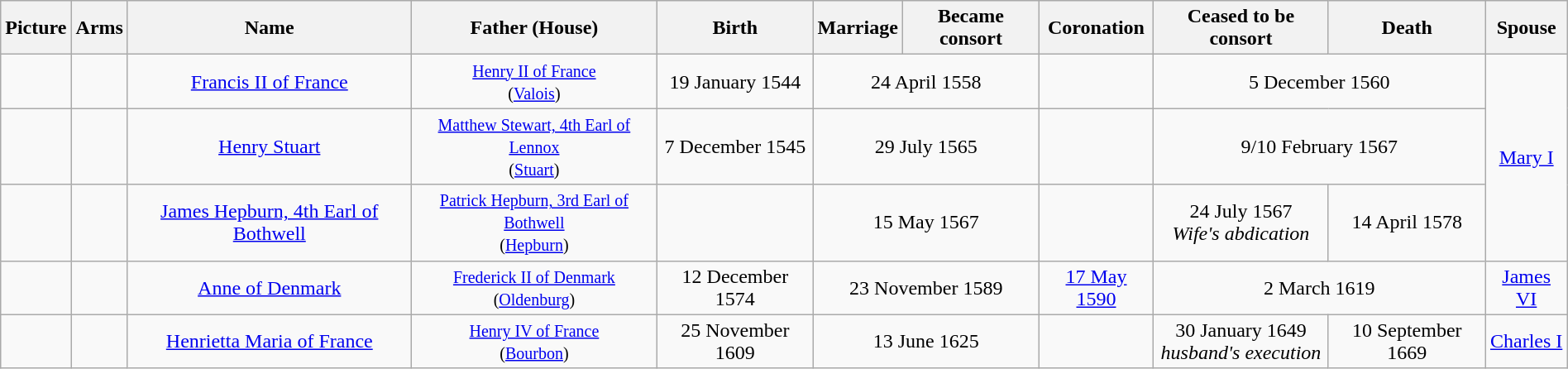<table width=100% class="wikitable">
<tr>
<th>Picture</th>
<th>Arms</th>
<th>Name</th>
<th>Father (House)</th>
<th>Birth</th>
<th>Marriage</th>
<th>Became consort</th>
<th>Coronation</th>
<th>Ceased to be consort</th>
<th>Death</th>
<th>Spouse</th>
</tr>
<tr>
<td align="center"></td>
<td align="center"></td>
<td align="center"><a href='#'>Francis II of France</a></td>
<td align="center"><small><a href='#'>Henry II of France</a><br>(<a href='#'>Valois</a>)</small></td>
<td align="center">19 January 1544</td>
<td align="center" colspan="2">24 April 1558</td>
<td align="center"></td>
<td align="center" colspan="2">5 December 1560</td>
<td align="center" rowspan="3"><a href='#'>Mary I</a></td>
</tr>
<tr>
<td align="center"></td>
<td align="center"></td>
<td align="center"><a href='#'>Henry Stuart</a></td>
<td align="center"><small><a href='#'>Matthew Stewart, 4th Earl of Lennox</a><br>(<a href='#'>Stuart</a>)</small></td>
<td align="center">7 December 1545</td>
<td align="center" colspan="2">29 July 1565</td>
<td align="center"></td>
<td align="center" colspan="2">9/10 February 1567</td>
</tr>
<tr>
<td align="center"></td>
<td align="center"></td>
<td align="center"><a href='#'>James Hepburn, 4th Earl of Bothwell</a></td>
<td align="center"><small><a href='#'>Patrick Hepburn, 3rd Earl of Bothwell</a><br>(<a href='#'>Hepburn</a>)</small></td>
<td align="center"></td>
<td align="center" colspan="2">15 May 1567</td>
<td align="center"></td>
<td align="center">24 July 1567<br> <em>Wife's abdication</em></td>
<td align="center">14 April 1578</td>
</tr>
<tr>
<td align="center"></td>
<td align="center"></td>
<td align="center"><a href='#'>Anne of Denmark</a></td>
<td align="center"><small><a href='#'>Frederick II of Denmark</a><br>(<a href='#'>Oldenburg</a>)</small></td>
<td align="center">12 December 1574</td>
<td align="center" colspan="2">23 November 1589</td>
<td align="center"><a href='#'>17 May 1590</a></td>
<td align="center" colspan="2">2 March 1619</td>
<td align="center"><a href='#'>James VI</a></td>
</tr>
<tr>
<td align="center"></td>
<td align="center"></td>
<td align="center"><a href='#'>Henrietta Maria of France</a></td>
<td align="center"><small><a href='#'>Henry IV of France</a><br>(<a href='#'>Bourbon</a>)</small></td>
<td align="center">25 November 1609</td>
<td align="center" colspan="2">13 June 1625</td>
<td align="center"></td>
<td align="center">30 January 1649<br><em>husband's execution</em></td>
<td align="center">10 September 1669</td>
<td align="center"><a href='#'>Charles I</a></td>
</tr>
</table>
